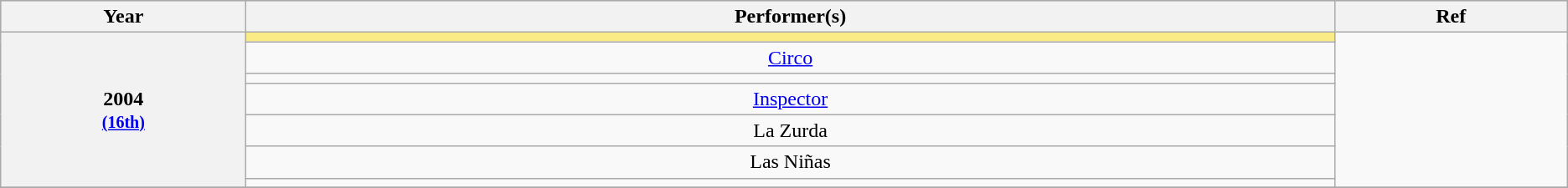<table class="wikitable sortable" style="text-align:center;">
<tr style="background:#bebebe;">
<th scope="col" style="width:1%;">Year</th>
<th scope="col" style="width:5%;">Performer(s)</th>
<th scope="col" style="width:1%;" class="unsortable">Ref</th>
</tr>
<tr>
<th scope="row" rowspan=7>2004 <br><small><a href='#'>(16th)</a></small></th>
<td style="background:#FAEB86"></td>
<td rowspan=7></td>
</tr>
<tr>
<td><a href='#'>Circo</a></td>
</tr>
<tr>
<td></td>
</tr>
<tr>
<td><a href='#'>Inspector</a></td>
</tr>
<tr>
<td>La Zurda</td>
</tr>
<tr>
<td>Las Niñas</td>
</tr>
<tr>
<td></td>
</tr>
<tr>
</tr>
</table>
